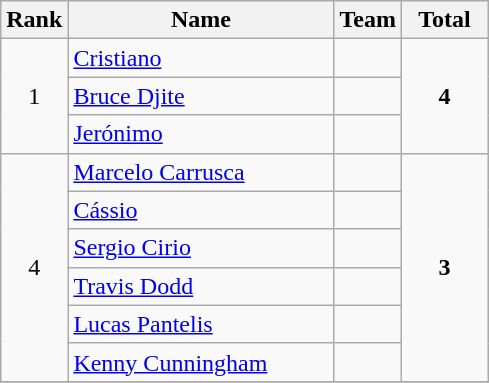<table class="wikitable" style="text-align:center;">
<tr>
<th width=>Rank</th>
<th width=170>Name</th>
<th width=25>Team</th>
<th width=50>Total</th>
</tr>
<tr>
<td rowspan=3>1</td>
<td align=left> <a href='#'>Cristiano</a></td>
<td></td>
<td rowspan=3><strong>4</strong></td>
</tr>
<tr>
<td align=left> <a href='#'>Bruce Djite</a></td>
<td></td>
</tr>
<tr>
<td align=left> <a href='#'>Jerónimo</a></td>
<td></td>
</tr>
<tr>
<td rowspan=6>4</td>
<td align=left> <a href='#'>Marcelo Carrusca</a></td>
<td></td>
<td rowspan=6><strong>3</strong></td>
</tr>
<tr>
<td align=left> <a href='#'>Cássio</a></td>
<td></td>
</tr>
<tr>
<td align=left> <a href='#'>Sergio Cirio</a></td>
<td></td>
</tr>
<tr>
<td align=left> <a href='#'>Travis Dodd</a></td>
<td></td>
</tr>
<tr>
<td align=left> <a href='#'>Lucas Pantelis</a></td>
<td></td>
</tr>
<tr>
<td align=left> <a href='#'>Kenny Cunningham</a></td>
<td></td>
</tr>
<tr>
</tr>
</table>
